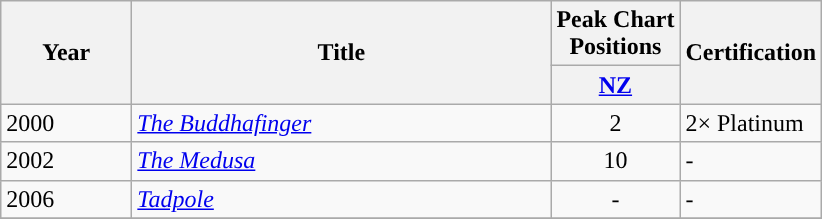<table class="wikitable">
<tr>
<th scope="col" rowspan="2" style="width:5em;">Year</th>
<th scope="col" rowspan="2" style="width:17em;">Title</th>
<th>Peak Chart<br>Positions</th>
<th rowspan="2">Certification</th>
</tr>
<tr>
<th><a href='#'>NZ</a></th>
</tr>
<tr>
<td>2000</td>
<td><em><a href='#'>The Buddhafinger</a></em><br></td>
<td align="center">2</td>
<td>2× Platinum</td>
</tr>
<tr>
<td>2002</td>
<td><em><a href='#'>The Medusa</a></em><br></td>
<td align="center">10</td>
<td>-</td>
</tr>
<tr>
<td>2006</td>
<td><em><a href='#'>Tadpole</a></em><br></td>
<td align="center">-</td>
<td>-</td>
</tr>
<tr>
</tr>
</table>
